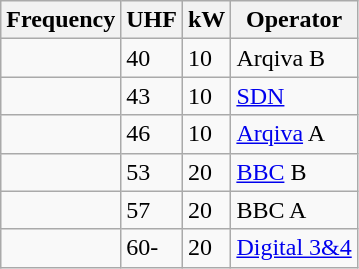<table class="wikitable sortable">
<tr>
<th>Frequency</th>
<th>UHF</th>
<th>kW</th>
<th>Operator</th>
</tr>
<tr>
<td></td>
<td>40</td>
<td>10</td>
<td>Arqiva B</td>
</tr>
<tr>
<td></td>
<td>43</td>
<td>10</td>
<td><a href='#'>SDN</a></td>
</tr>
<tr>
<td></td>
<td>46</td>
<td>10</td>
<td><a href='#'>Arqiva</a> A</td>
</tr>
<tr>
<td></td>
<td>53</td>
<td>20</td>
<td><a href='#'>BBC</a> B</td>
</tr>
<tr>
<td></td>
<td>57</td>
<td>20</td>
<td>BBC A</td>
</tr>
<tr>
<td></td>
<td>60-</td>
<td>20</td>
<td><a href='#'>Digital 3&4</a></td>
</tr>
</table>
